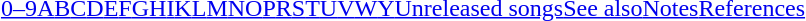<table id="toc" class="toc" summary="Class" align="center" style="text-align:center;">
<tr>
<th></th>
</tr>
<tr>
<td><a href='#'>0–9</a><a href='#'>A</a><a href='#'>B</a><a href='#'>C</a><a href='#'>D</a><a href='#'>E</a><a href='#'>F</a><a href='#'>G</a><a href='#'>H</a><a href='#'>I</a><a href='#'>K</a><a href='#'>L</a><a href='#'>M</a><a href='#'>N</a><a href='#'>O</a><a href='#'>P</a><a href='#'>R</a><a href='#'>S</a><a href='#'>T</a><a href='#'>U</a><a href='#'>V</a><a href='#'>W</a><a href='#'>Y</a><a href='#'>Unreleased songs</a><a href='#'>See also</a><a href='#'>Notes</a><a href='#'>References</a></td>
</tr>
</table>
